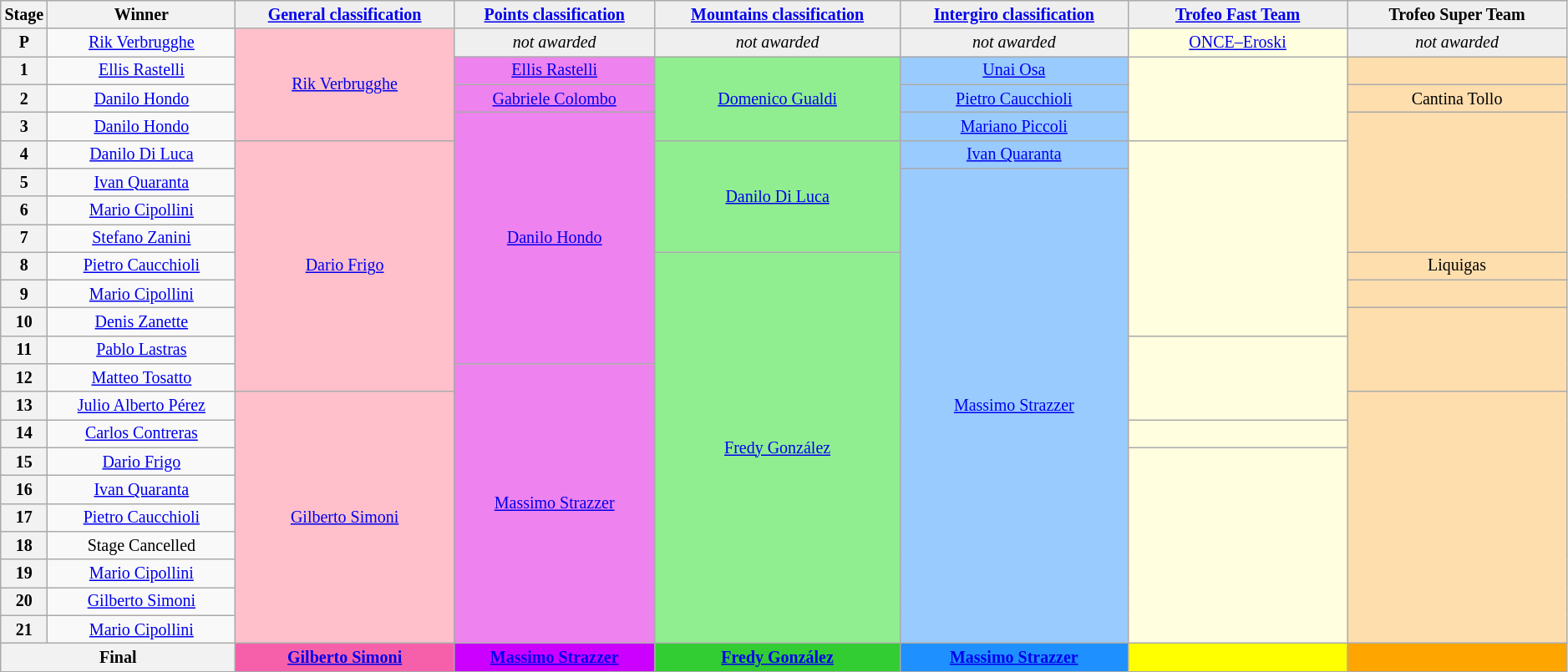<table class="wikitable" style="text-align: center; font-size:smaller;">
<tr style="background:#efefef;">
<th style="width:1%;">Stage</th>
<th style="width:12%;">Winner</th>
<th style="background:#efefef; style=;"width:14%;"><a href='#'>General classification</a><br></th>
<th style="background:#efefef; style=;"width:14%;"><a href='#'>Points classification</a><br></th>
<th style="background:#efefef; style=;"width:14%;"><a href='#'>Mountains classification</a><br></th>
<th style="background:#efefef; style=;"width:14%;"><a href='#'>Intergiro classification</a><br></th>
<th style="background:#efefef; width:14%;"><a href='#'>Trofeo Fast Team</a></th>
<th style="background:#efefef; width:14%;">Trofeo Super Team</th>
</tr>
<tr>
<th>P</th>
<td><a href='#'>Rik Verbrugghe</a></td>
<td style="background:pink;" rowspan="4"><a href='#'>Rik Verbrugghe</a></td>
<td style="background:#EFEFEF;"><em>not awarded</em></td>
<td style="background:#EFEFEF;"><em>not awarded</em></td>
<td style="background:#EFEFEF;"><em>not awarded</em></td>
<td style="background:lightyellow;" rowspan="1"><a href='#'>ONCE–Eroski</a></td>
<td style="background:#EFEFEF;"><em>not awarded</em></td>
</tr>
<tr>
<th>1</th>
<td><a href='#'>Ellis Rastelli</a></td>
<td style="background:violet;" rowspan="1"><a href='#'>Ellis Rastelli</a></td>
<td style="background:lightgreen;" rowspan="3"><a href='#'>Domenico Gualdi</a></td>
<td style="background:#99CBFF;" rowspan="1"><a href='#'>Unai Osa</a></td>
<td style="background:lightyellow;" rowspan="3"></td>
<td style="background:navajowhite;"></td>
</tr>
<tr>
<th>2</th>
<td><a href='#'>Danilo Hondo</a></td>
<td style="background:violet;" rowspan="1"><a href='#'>Gabriele Colombo</a></td>
<td style="background:#99CBFF;" rowspan="1"><a href='#'>Pietro Caucchioli</a></td>
<td style="background:navajowhite;">Cantina Tollo</td>
</tr>
<tr>
<th>3</th>
<td><a href='#'>Danilo Hondo</a></td>
<td style="background:violet;" rowspan="9"><a href='#'>Danilo Hondo</a></td>
<td style="background:#99CBFF;" rowspan="1"><a href='#'>Mariano Piccoli</a></td>
<td style="background:navajowhite;" rowspan="5"></td>
</tr>
<tr>
<th>4</th>
<td><a href='#'>Danilo Di Luca</a></td>
<td style="background:pink;" rowspan="9"><a href='#'>Dario Frigo</a></td>
<td style="background:lightgreen;" rowspan="4"><a href='#'>Danilo Di Luca</a></td>
<td style="background:#99CBFF;" rowspan="1"><a href='#'>Ivan Quaranta</a></td>
<td style="background:lightyellow;" rowspan="7"></td>
</tr>
<tr>
<th>5</th>
<td><a href='#'>Ivan Quaranta</a></td>
<td style="background:#99CBFF;" rowspan="17"><a href='#'>Massimo Strazzer</a></td>
</tr>
<tr>
<th>6</th>
<td><a href='#'>Mario Cipollini</a></td>
</tr>
<tr>
<th>7</th>
<td><a href='#'>Stefano Zanini</a></td>
</tr>
<tr>
<th>8</th>
<td><a href='#'>Pietro Caucchioli</a></td>
<td style="background:lightgreen;" rowspan="14"><a href='#'>Fredy González</a></td>
<td style="background:navajowhite;">Liquigas</td>
</tr>
<tr>
<th>9</th>
<td><a href='#'>Mario Cipollini</a></td>
<td style="background:navajowhite;"></td>
</tr>
<tr>
<th>10</th>
<td><a href='#'>Denis Zanette</a></td>
<td style="background:navajowhite;" rowspan="3"></td>
</tr>
<tr>
<th>11</th>
<td><a href='#'>Pablo Lastras</a></td>
<td style="background:lightyellow;" rowspan="3"></td>
</tr>
<tr>
<th>12</th>
<td><a href='#'>Matteo Tosatto</a></td>
<td style="background:violet;" rowspan="10"><a href='#'>Massimo Strazzer</a></td>
</tr>
<tr>
<th>13</th>
<td><a href='#'>Julio Alberto Pérez</a></td>
<td style="background:pink;" rowspan="9"><a href='#'>Gilberto Simoni</a></td>
<td style="background:navajowhite;" rowspan="9"></td>
</tr>
<tr>
<th>14</th>
<td><a href='#'>Carlos Contreras</a></td>
<td style="background:lightyellow;" rowspan="1"></td>
</tr>
<tr>
<th>15</th>
<td><a href='#'>Dario Frigo</a></td>
<td style="background:lightyellow;" rowspan="7"></td>
</tr>
<tr>
<th>16</th>
<td><a href='#'>Ivan Quaranta</a></td>
</tr>
<tr>
<th>17</th>
<td><a href='#'>Pietro Caucchioli</a></td>
</tr>
<tr>
<th>18</th>
<td>Stage Cancelled</td>
</tr>
<tr>
<th>19</th>
<td><a href='#'>Mario Cipollini</a></td>
</tr>
<tr>
<th>20</th>
<td><a href='#'>Gilberto Simoni</a></td>
</tr>
<tr>
<th>21</th>
<td><a href='#'>Mario Cipollini</a></td>
</tr>
<tr>
<th colspan="2"><strong>Final</strong></th>
<th style="background:#F660AB;"><strong><a href='#'>Gilberto Simoni</a></strong></th>
<th style="background:#c0f;"><strong><a href='#'>Massimo Strazzer</a></strong></th>
<th style="background:#32CD32;"><strong><a href='#'>Fredy González</a></strong></th>
<th style="background:dodgerblue;"><strong><a href='#'>Massimo Strazzer</a></strong></th>
<th style="background:yellow;"><strong></strong></th>
<th style="background:orange;"><strong></strong></th>
</tr>
</table>
